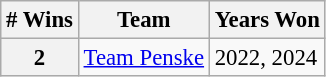<table class="wikitable" style="font-size: 95%;">
<tr>
<th># Wins</th>
<th>Team</th>
<th>Years Won</th>
</tr>
<tr>
<th>2</th>
<td><a href='#'>Team Penske</a></td>
<td>2022, 2024</td>
</tr>
</table>
